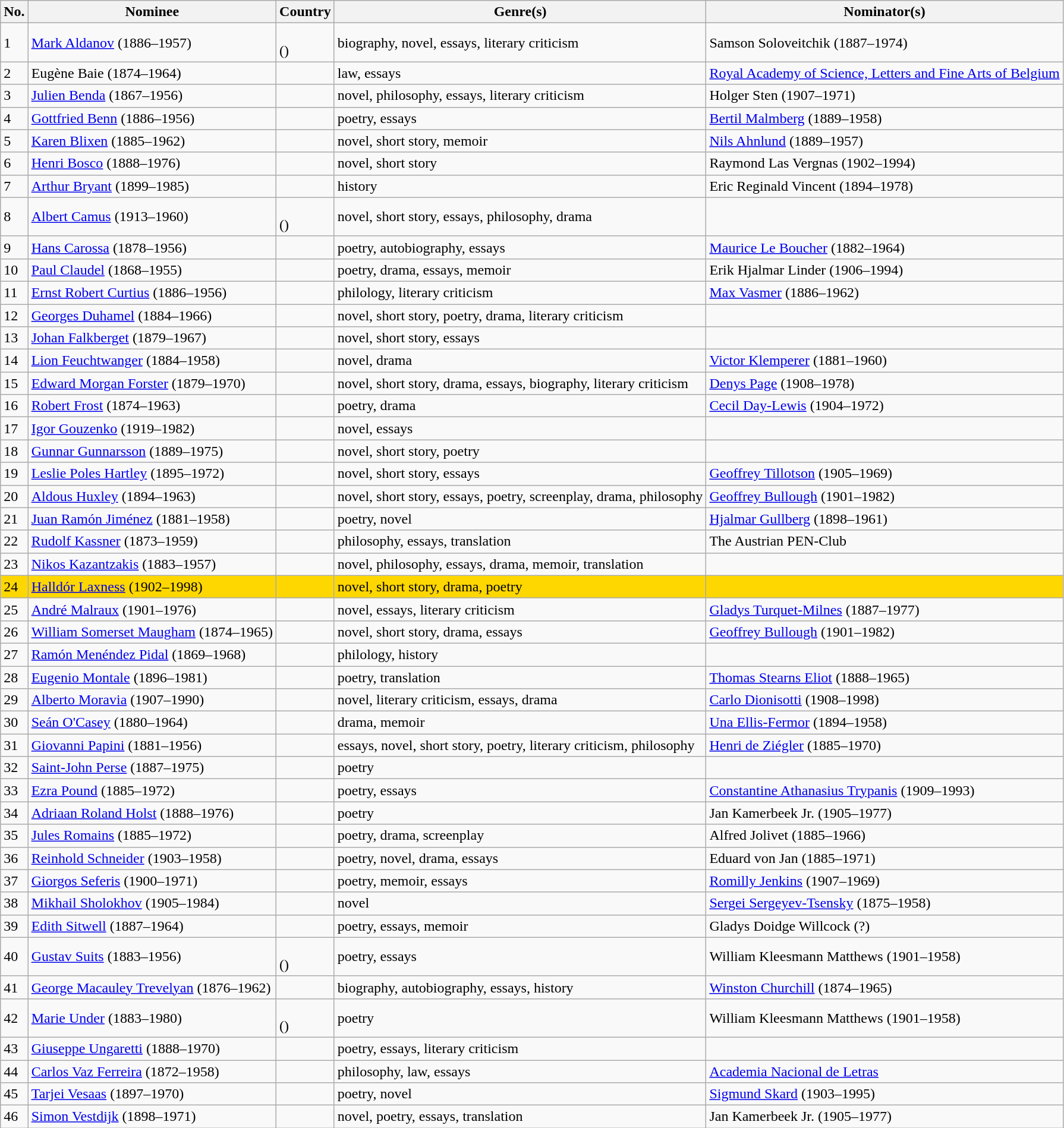<table class="sortable wikitable mw-collapsible">
<tr>
<th scope=col>No.</th>
<th scope=col>Nominee</th>
<th scope=col>Country</th>
<th scope=col>Genre(s)</th>
<th scope=col>Nominator(s)</th>
</tr>
<tr>
<td>1</td>
<td><a href='#'>Mark Aldanov</a> (1886–1957)</td>
<td><br>()<br></td>
<td>biography, novel, essays, literary criticism</td>
<td>Samson Soloveitchik (1887–1974)</td>
</tr>
<tr>
<td>2</td>
<td>Eugène Baie (1874–1964)</td>
<td></td>
<td>law, essays</td>
<td><a href='#'>Royal Academy of Science, Letters and Fine Arts of Belgium</a></td>
</tr>
<tr>
<td>3</td>
<td><a href='#'>Julien Benda</a> (1867–1956)</td>
<td></td>
<td>novel, philosophy, essays, literary criticism</td>
<td>Holger Sten (1907–1971)</td>
</tr>
<tr>
<td>4</td>
<td><a href='#'>Gottfried Benn</a> (1886–1956)</td>
<td></td>
<td>poetry, essays</td>
<td><a href='#'>Bertil Malmberg</a> (1889–1958)</td>
</tr>
<tr>
<td>5</td>
<td><a href='#'>Karen Blixen</a> (1885–1962)</td>
<td></td>
<td>novel, short story, memoir</td>
<td><a href='#'>Nils Ahnlund</a> (1889–1957)</td>
</tr>
<tr>
<td>6</td>
<td><a href='#'>Henri Bosco</a> (1888–1976)</td>
<td></td>
<td>novel, short story</td>
<td>Raymond Las Vergnas (1902–1994)</td>
</tr>
<tr>
<td>7</td>
<td><a href='#'>Arthur Bryant</a> (1899–1985)</td>
<td></td>
<td>history</td>
<td>Eric Reginald Vincent (1894–1978)</td>
</tr>
<tr>
<td>8</td>
<td><a href='#'>Albert Camus</a> (1913–1960)</td>
<td><br>()</td>
<td>novel, short story, essays, philosophy, drama</td>
<td></td>
</tr>
<tr>
<td>9</td>
<td><a href='#'>Hans Carossa</a> (1878–1956)</td>
<td></td>
<td>poetry, autobiography, essays</td>
<td><a href='#'>Maurice Le Boucher</a> (1882–1964)</td>
</tr>
<tr>
<td>10</td>
<td><a href='#'>Paul Claudel</a> (1868–1955)</td>
<td></td>
<td>poetry, drama, essays, memoir</td>
<td>Erik Hjalmar Linder (1906–1994)</td>
</tr>
<tr>
<td>11</td>
<td><a href='#'>Ernst Robert Curtius</a> (1886–1956)</td>
<td></td>
<td>philology, literary criticism</td>
<td><a href='#'>Max Vasmer</a> (1886–1962)</td>
</tr>
<tr>
<td>12</td>
<td><a href='#'>Georges Duhamel</a> (1884–1966)</td>
<td></td>
<td>novel, short story, poetry, drama, literary criticism</td>
<td></td>
</tr>
<tr>
<td>13</td>
<td><a href='#'>Johan Falkberget</a> (1879–1967)</td>
<td></td>
<td>novel, short story, essays</td>
<td></td>
</tr>
<tr>
<td>14</td>
<td><a href='#'>Lion Feuchtwanger</a> (1884–1958)</td>
<td></td>
<td>novel, drama</td>
<td><a href='#'>Victor Klemperer</a> (1881–1960)</td>
</tr>
<tr>
<td>15</td>
<td><a href='#'>Edward Morgan Forster</a> (1879–1970)</td>
<td></td>
<td>novel, short story, drama, essays, biography, literary criticism</td>
<td><a href='#'>Denys Page</a> (1908–1978)</td>
</tr>
<tr>
<td>16</td>
<td><a href='#'>Robert Frost</a> (1874–1963)</td>
<td></td>
<td>poetry, drama</td>
<td><a href='#'>Cecil Day-Lewis</a> (1904–1972)</td>
</tr>
<tr>
<td>17</td>
<td><a href='#'>Igor Gouzenko</a> (1919–1982)</td>
<td><br></td>
<td>novel, essays</td>
<td></td>
</tr>
<tr>
<td>18</td>
<td><a href='#'>Gunnar Gunnarsson</a> (1889–1975)</td>
<td></td>
<td>novel, short story, poetry</td>
<td></td>
</tr>
<tr>
<td>19</td>
<td><a href='#'>Leslie Poles Hartley</a> (1895–1972)</td>
<td></td>
<td>novel, short story, essays</td>
<td><a href='#'>Geoffrey Tillotson</a> (1905–1969)</td>
</tr>
<tr>
<td>20</td>
<td><a href='#'>Aldous Huxley</a> (1894–1963)</td>
<td></td>
<td>novel, short story, essays, poetry, screenplay, drama, philosophy</td>
<td><a href='#'>Geoffrey Bullough</a> (1901–1982)</td>
</tr>
<tr>
<td>21</td>
<td><a href='#'>Juan Ramón Jiménez</a> (1881–1958)</td>
<td></td>
<td>poetry, novel</td>
<td><a href='#'>Hjalmar Gullberg</a> (1898–1961)</td>
</tr>
<tr>
<td>22</td>
<td><a href='#'>Rudolf Kassner</a> (1873–1959)</td>
<td></td>
<td>philosophy, essays, translation</td>
<td>The Austrian PEN-Club</td>
</tr>
<tr>
<td>23</td>
<td><a href='#'>Nikos Kazantzakis</a> (1883–1957)</td>
<td></td>
<td>novel, philosophy, essays, drama, memoir, translation</td>
<td></td>
</tr>
<tr>
<td style="background:gold;white-space:nowrap">24</td>
<td style="background:gold;white-space:nowrap"><a href='#'>Halldór Laxness</a> (1902–1998)</td>
<td style="background:gold;white-space:nowrap"></td>
<td style="background:gold;white-space:nowrap">novel, short story, drama, poetry</td>
<td style="background:gold;white-space:nowrap"></td>
</tr>
<tr>
<td>25</td>
<td><a href='#'>André Malraux</a> (1901–1976)</td>
<td></td>
<td>novel, essays, literary criticism</td>
<td><a href='#'>Gladys Turquet-Milnes</a> (1887–1977)</td>
</tr>
<tr>
<td>26</td>
<td><a href='#'>William Somerset Maugham</a> (1874–1965)</td>
<td></td>
<td>novel, short story, drama, essays</td>
<td><a href='#'>Geoffrey Bullough</a> (1901–1982)</td>
</tr>
<tr>
<td>27</td>
<td><a href='#'>Ramón Menéndez Pidal</a> (1869–1968)</td>
<td></td>
<td>philology, history</td>
<td></td>
</tr>
<tr>
<td>28</td>
<td><a href='#'>Eugenio Montale</a> (1896–1981)</td>
<td></td>
<td>poetry, translation</td>
<td><a href='#'>Thomas Stearns Eliot</a> (1888–1965)</td>
</tr>
<tr>
<td>29</td>
<td><a href='#'>Alberto Moravia</a> (1907–1990)</td>
<td></td>
<td>novel, literary criticism, essays, drama</td>
<td><a href='#'>Carlo Dionisotti</a> (1908–1998)</td>
</tr>
<tr>
<td>30</td>
<td><a href='#'>Seán O'Casey</a> (1880–1964)</td>
<td></td>
<td>drama, memoir</td>
<td><a href='#'>Una Ellis-Fermor</a> (1894–1958)</td>
</tr>
<tr>
<td>31</td>
<td><a href='#'>Giovanni Papini</a> (1881–1956)</td>
<td></td>
<td>essays, novel, short story, poetry, literary criticism, philosophy</td>
<td><a href='#'>Henri de Ziégler</a> (1885–1970)</td>
</tr>
<tr>
<td>32</td>
<td><a href='#'>Saint-John Perse</a> (1887–1975)</td>
<td></td>
<td>poetry</td>
<td></td>
</tr>
<tr>
<td>33</td>
<td><a href='#'>Ezra Pound</a> (1885–1972)</td>
<td></td>
<td>poetry, essays</td>
<td><a href='#'>Constantine Athanasius Trypanis</a> (1909–1993)</td>
</tr>
<tr>
<td>34</td>
<td><a href='#'>Adriaan Roland Holst</a> (1888–1976)</td>
<td></td>
<td>poetry</td>
<td>Jan Kamerbeek Jr. (1905–1977)</td>
</tr>
<tr>
<td>35</td>
<td><a href='#'>Jules Romains</a> (1885–1972)</td>
<td></td>
<td>poetry, drama, screenplay</td>
<td>Alfred Jolivet (1885–1966)</td>
</tr>
<tr>
<td>36</td>
<td><a href='#'>Reinhold Schneider</a> (1903–1958)</td>
<td></td>
<td>poetry, novel, drama, essays</td>
<td>Eduard von Jan (1885–1971)</td>
</tr>
<tr>
<td>37</td>
<td><a href='#'>Giorgos Seferis</a> (1900–1971)</td>
<td></td>
<td>poetry, memoir, essays</td>
<td><a href='#'>Romilly Jenkins</a> (1907–1969)</td>
</tr>
<tr>
<td>38</td>
<td><a href='#'>Mikhail Sholokhov</a> (1905–1984)</td>
<td></td>
<td>novel</td>
<td><a href='#'>Sergei Sergeyev-Tsensky</a> (1875–1958)</td>
</tr>
<tr>
<td>39</td>
<td><a href='#'>Edith Sitwell</a> (1887–1964)</td>
<td></td>
<td>poetry, essays, memoir</td>
<td>Gladys Doidge Willcock (?)</td>
</tr>
<tr>
<td>40</td>
<td><a href='#'>Gustav Suits</a> (1883–1956)</td>
<td><br>()</td>
<td>poetry, essays</td>
<td>William Kleesmann Matthews (1901–1958)</td>
</tr>
<tr>
<td>41</td>
<td><a href='#'>George Macauley Trevelyan</a> (1876–1962)</td>
<td></td>
<td>biography, autobiography, essays, history</td>
<td><a href='#'>Winston Churchill</a> (1874–1965)</td>
</tr>
<tr>
<td>42</td>
<td><a href='#'>Marie Under</a> (1883–1980)</td>
<td><br>()</td>
<td>poetry</td>
<td>William Kleesmann Matthews (1901–1958)</td>
</tr>
<tr>
<td>43</td>
<td><a href='#'>Giuseppe Ungaretti</a> (1888–1970)</td>
<td></td>
<td>poetry, essays, literary criticism</td>
<td></td>
</tr>
<tr>
<td>44</td>
<td><a href='#'>Carlos Vaz Ferreira</a> (1872–1958)</td>
<td></td>
<td>philosophy, law, essays</td>
<td><a href='#'>Academia Nacional de Letras</a></td>
</tr>
<tr>
<td>45</td>
<td><a href='#'>Tarjei Vesaas</a> (1897–1970)</td>
<td></td>
<td>poetry, novel</td>
<td><a href='#'>Sigmund Skard</a> (1903–1995)</td>
</tr>
<tr>
<td>46</td>
<td><a href='#'>Simon Vestdijk</a> (1898–1971)</td>
<td></td>
<td>novel, poetry, essays, translation</td>
<td>Jan Kamerbeek Jr. (1905–1977)</td>
</tr>
</table>
